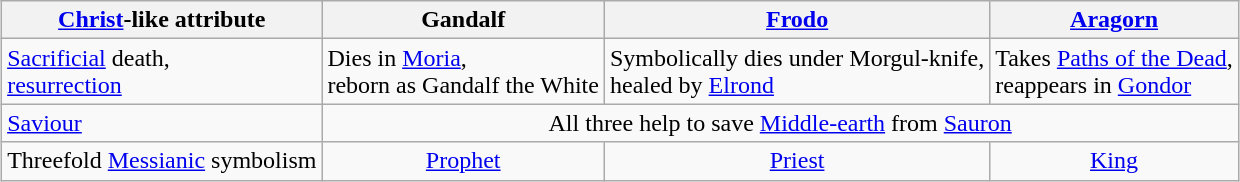<table class="wikitable" style="margin: auto">
<tr>
<th><a href='#'>Christ</a>-like attribute</th>
<th>Gandalf</th>
<th><a href='#'>Frodo</a></th>
<th><a href='#'>Aragorn</a></th>
</tr>
<tr>
<td><a href='#'>Sacrificial</a> death,<br><a href='#'>resurrection</a></td>
<td>Dies in <a href='#'>Moria</a>,<br>reborn as Gandalf the White</td>
<td>Symbolically dies under Morgul-knife,<br>healed by <a href='#'>Elrond</a></td>
<td>Takes <a href='#'>Paths of the Dead</a>,<br>reappears in <a href='#'>Gondor</a></td>
</tr>
<tr>
<td><a href='#'>Saviour</a></td>
<td colspan="3"; style="text-align: center;">All three help to save <a href='#'>Middle-earth</a> from <a href='#'>Sauron</a></td>
</tr>
<tr>
<td>Threefold <a href='#'>Messianic</a> symbolism</td>
<td style="text-align: center;"><a href='#'>Prophet</a></td>
<td style="text-align: center;"><a href='#'>Priest</a></td>
<td style="text-align: center;"><a href='#'>King</a></td>
</tr>
</table>
